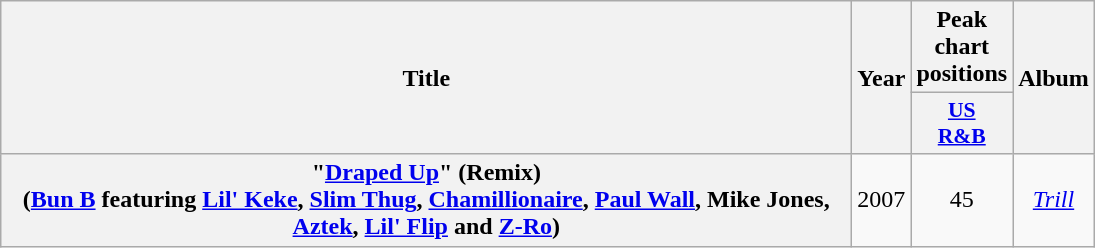<table class="wikitable plainrowheaders" style="text-align:center;">
<tr>
<th scope="col" rowspan="2" style="width:35em;">Title</th>
<th scope="col" rowspan="2">Year</th>
<th>Peak chart positions</th>
<th scope="col" rowspan="2">Album</th>
</tr>
<tr>
<th scope="col" style="width:3em;font-size:90%;"><a href='#'>US<br>R&B</a></th>
</tr>
<tr>
<th scope="row">"<a href='#'>Draped Up</a>" (Remix)<br><span>(<a href='#'>Bun B</a> featuring <a href='#'>Lil' Keke</a>, <a href='#'>Slim Thug</a>, <a href='#'>Chamillionaire</a>, <a href='#'>Paul Wall</a>, Mike Jones, <a href='#'>Aztek</a>, <a href='#'>Lil' Flip</a> and <a href='#'>Z-Ro</a>)</span></th>
<td>2007</td>
<td>45</td>
<td><em><a href='#'>Trill</a></em></td>
</tr>
</table>
